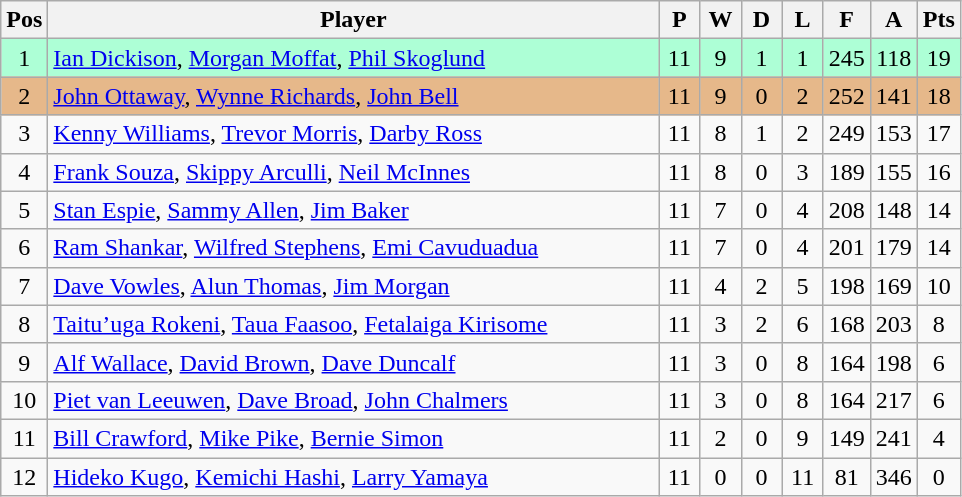<table class="wikitable" style="font-size: 100%">
<tr>
<th width=20>Pos</th>
<th width=400>Player</th>
<th width=20>P</th>
<th width=20>W</th>
<th width=20>D</th>
<th width=20>L</th>
<th width=20>F</th>
<th width=20>A</th>
<th width=20>Pts</th>
</tr>
<tr align=center style="background: #ADFFD6;">
<td>1</td>
<td align="left"> <a href='#'>Ian Dickison</a>, <a href='#'>Morgan Moffat</a>, <a href='#'>Phil Skoglund</a></td>
<td>11</td>
<td>9</td>
<td>1</td>
<td>1</td>
<td>245</td>
<td>118</td>
<td>19</td>
</tr>
<tr align=center style="background: #E6B88A;">
<td>2</td>
<td align="left"> <a href='#'>John Ottaway</a>, <a href='#'>Wynne Richards</a>, <a href='#'>John Bell</a></td>
<td>11</td>
<td>9</td>
<td>0</td>
<td>2</td>
<td>252</td>
<td>141</td>
<td>18</td>
</tr>
<tr align=center>
<td>3</td>
<td align="left"> <a href='#'>Kenny Williams</a>, <a href='#'>Trevor Morris</a>, <a href='#'>Darby Ross</a></td>
<td>11</td>
<td>8</td>
<td>1</td>
<td>2</td>
<td>249</td>
<td>153</td>
<td>17</td>
</tr>
<tr align=center>
<td>4</td>
<td align="left"> <a href='#'>Frank Souza</a>, <a href='#'>Skippy Arculli</a>, <a href='#'>Neil McInnes</a></td>
<td>11</td>
<td>8</td>
<td>0</td>
<td>3</td>
<td>189</td>
<td>155</td>
<td>16</td>
</tr>
<tr align=center>
<td>5</td>
<td align="left"> <a href='#'>Stan Espie</a>, <a href='#'>Sammy Allen</a>, <a href='#'>Jim Baker</a></td>
<td>11</td>
<td>7</td>
<td>0</td>
<td>4</td>
<td>208</td>
<td>148</td>
<td>14</td>
</tr>
<tr align=center>
<td>6</td>
<td align="left"> <a href='#'>Ram Shankar</a>, <a href='#'>Wilfred Stephens</a>, <a href='#'>Emi Cavuduadua</a></td>
<td>11</td>
<td>7</td>
<td>0</td>
<td>4</td>
<td>201</td>
<td>179</td>
<td>14</td>
</tr>
<tr align=center>
<td>7</td>
<td align="left"> <a href='#'>Dave Vowles</a>, <a href='#'>Alun Thomas</a>, <a href='#'>Jim Morgan</a></td>
<td>11</td>
<td>4</td>
<td>2</td>
<td>5</td>
<td>198</td>
<td>169</td>
<td>10</td>
</tr>
<tr align=center>
<td>8</td>
<td align="left"> <a href='#'>Taitu’uga Rokeni</a>, <a href='#'>Taua Faasoo</a>, <a href='#'>Fetalaiga Kirisome</a></td>
<td>11</td>
<td>3</td>
<td>2</td>
<td>6</td>
<td>168</td>
<td>203</td>
<td>8</td>
</tr>
<tr align=center>
<td>9</td>
<td align="left"> <a href='#'>Alf Wallace</a>, <a href='#'>David Brown</a>, <a href='#'>Dave Duncalf</a></td>
<td>11</td>
<td>3</td>
<td>0</td>
<td>8</td>
<td>164</td>
<td>198</td>
<td>6</td>
</tr>
<tr align=center>
<td>10</td>
<td align="left"> <a href='#'>Piet van Leeuwen</a>, <a href='#'>Dave Broad</a>, <a href='#'>John Chalmers</a></td>
<td>11</td>
<td>3</td>
<td>0</td>
<td>8</td>
<td>164</td>
<td>217</td>
<td>6</td>
</tr>
<tr align=center>
<td>11</td>
<td align="left"> <a href='#'>Bill Crawford</a>, <a href='#'>Mike Pike</a>, <a href='#'>Bernie Simon</a></td>
<td>11</td>
<td>2</td>
<td>0</td>
<td>9</td>
<td>149</td>
<td>241</td>
<td>4</td>
</tr>
<tr align=center>
<td>12</td>
<td align="left"> <a href='#'>Hideko Kugo</a>, <a href='#'>Kemichi Hashi</a>, <a href='#'>Larry Yamaya</a></td>
<td>11</td>
<td>0</td>
<td>0</td>
<td>11</td>
<td>81</td>
<td>346</td>
<td>0</td>
</tr>
</table>
